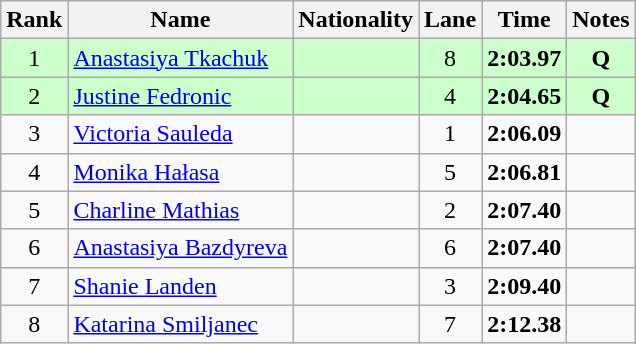<table class="wikitable sortable" style="text-align:center">
<tr>
<th>Rank</th>
<th>Name</th>
<th>Nationality</th>
<th>Lane</th>
<th>Time</th>
<th>Notes</th>
</tr>
<tr bgcolor=ccffcc>
<td>1</td>
<td align=left><a href='#'>Anastasiya Tkachuk</a></td>
<td align=left></td>
<td>8</td>
<td><strong>2:03.97</strong></td>
<td><strong>Q</strong></td>
</tr>
<tr bgcolor=ccffcc>
<td>2</td>
<td align=left><a href='#'>Justine Fedronic</a></td>
<td align=left></td>
<td>4</td>
<td><strong>2:04.65</strong></td>
<td><strong>Q</strong></td>
</tr>
<tr>
<td>3</td>
<td align=left><a href='#'>Victoria Sauleda</a></td>
<td align=left></td>
<td>1</td>
<td><strong>2:06.09</strong></td>
<td></td>
</tr>
<tr>
<td>4</td>
<td align=left><a href='#'>Monika Hałasa</a></td>
<td align=left></td>
<td>5</td>
<td><strong>2:06.81</strong></td>
<td></td>
</tr>
<tr>
<td>5</td>
<td align=left><a href='#'>Charline Mathias</a></td>
<td align=left></td>
<td>2</td>
<td><strong>2:07.40</strong></td>
<td></td>
</tr>
<tr>
<td>6</td>
<td align=left><a href='#'>Anastasiya Bazdyreva</a></td>
<td align=left></td>
<td>6</td>
<td><strong>2:07.40</strong></td>
<td></td>
</tr>
<tr>
<td>7</td>
<td align=left><a href='#'>Shanie Landen</a></td>
<td align=left></td>
<td>3</td>
<td><strong>2:09.40</strong></td>
<td></td>
</tr>
<tr>
<td>8</td>
<td align=left><a href='#'>Katarina Smiljanec</a></td>
<td align=left></td>
<td>7</td>
<td><strong>2:12.38</strong></td>
<td></td>
</tr>
</table>
